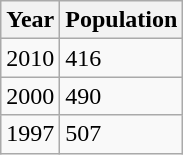<table class="wikitable">
<tr>
<th>Year</th>
<th>Population</th>
</tr>
<tr>
<td>2010</td>
<td>416</td>
</tr>
<tr>
<td>2000</td>
<td>490</td>
</tr>
<tr>
<td>1997</td>
<td>507</td>
</tr>
</table>
